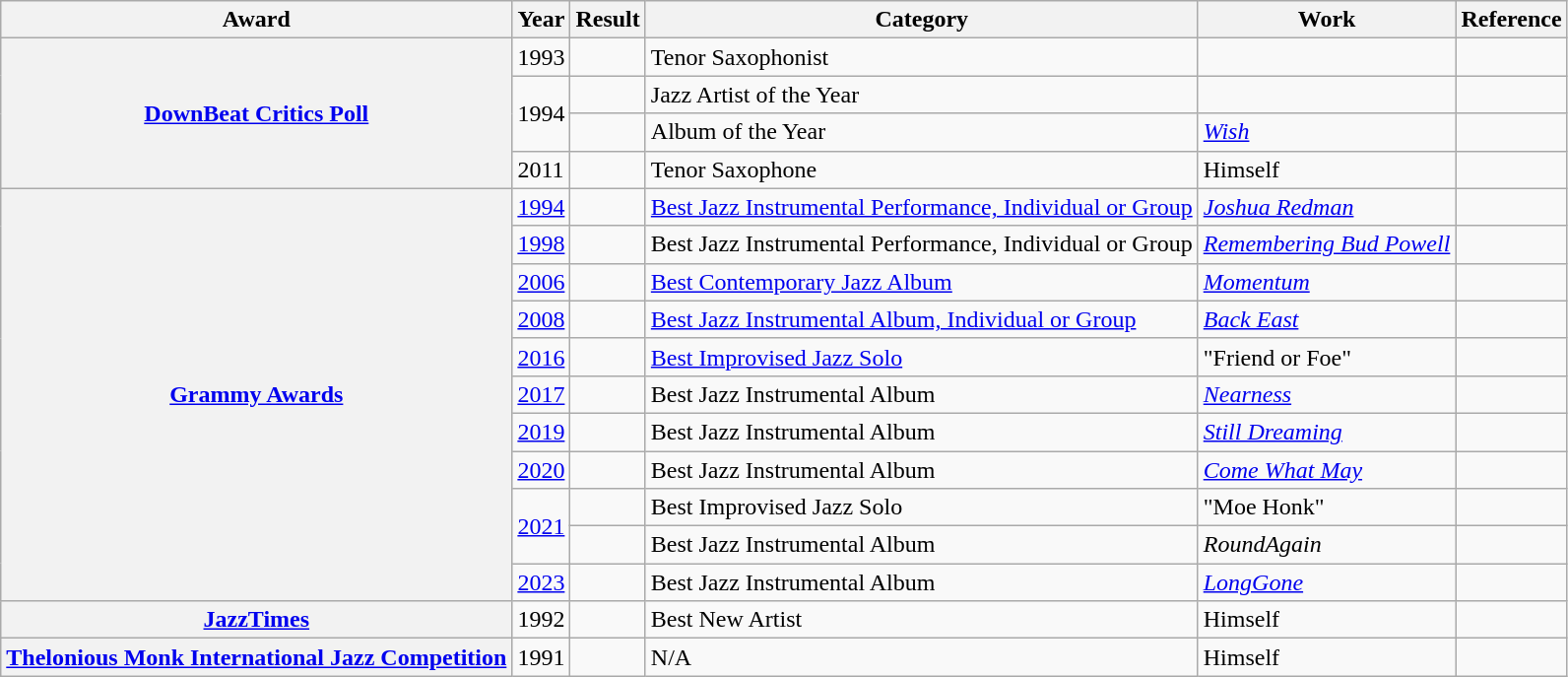<table class="wikitable">
<tr>
<th>Award</th>
<th>Year</th>
<th>Result</th>
<th>Category</th>
<th>Work</th>
<th>Reference</th>
</tr>
<tr>
<th scope="row" rowspan="4"><a href='#'>DownBeat Critics Poll</a></th>
<td>1993</td>
<td></td>
<td>Tenor Saxophonist</td>
<td></td>
<td></td>
</tr>
<tr>
<td rowspan="2">1994</td>
<td></td>
<td>Jazz Artist of the Year</td>
<td></td>
<td></td>
</tr>
<tr>
<td></td>
<td>Album of the Year</td>
<td><em><a href='#'>Wish</a></em></td>
<td></td>
</tr>
<tr>
<td>2011</td>
<td></td>
<td>Tenor Saxophone</td>
<td>Himself</td>
<td></td>
</tr>
<tr>
<th scope="row" rowspan="11"><a href='#'>Grammy Awards</a></th>
<td><a href='#'>1994</a></td>
<td></td>
<td><a href='#'>Best Jazz Instrumental Performance, Individual or Group</a></td>
<td><em><a href='#'>Joshua Redman</a></em></td>
<td></td>
</tr>
<tr>
<td><a href='#'>1998</a></td>
<td></td>
<td>Best Jazz Instrumental Performance, Individual or Group</td>
<td><em><a href='#'>Remembering Bud Powell</a></em></td>
<td></td>
</tr>
<tr>
<td><a href='#'>2006</a></td>
<td></td>
<td><a href='#'>Best Contemporary Jazz Album</a></td>
<td><em><a href='#'>Momentum</a></em></td>
<td></td>
</tr>
<tr>
<td><a href='#'>2008</a></td>
<td></td>
<td><a href='#'>Best Jazz Instrumental Album, Individual or Group</a></td>
<td><em><a href='#'>Back East</a></em></td>
<td></td>
</tr>
<tr>
<td><a href='#'>2016</a></td>
<td></td>
<td><a href='#'>Best Improvised Jazz Solo</a></td>
<td>"Friend or Foe"</td>
<td></td>
</tr>
<tr>
<td><a href='#'>2017</a></td>
<td></td>
<td>Best Jazz Instrumental Album</td>
<td><em><a href='#'>Nearness</a></em></td>
<td></td>
</tr>
<tr>
<td><a href='#'>2019</a></td>
<td></td>
<td>Best Jazz Instrumental Album</td>
<td><em><a href='#'>Still Dreaming</a></em></td>
<td></td>
</tr>
<tr>
<td><a href='#'>2020</a></td>
<td></td>
<td>Best Jazz Instrumental Album</td>
<td><em><a href='#'>Come What May</a></em></td>
<td></td>
</tr>
<tr>
<td rowspan="2"><a href='#'>2021</a></td>
<td></td>
<td>Best Improvised Jazz Solo</td>
<td>"Moe Honk"</td>
<td></td>
</tr>
<tr>
<td></td>
<td>Best Jazz Instrumental Album</td>
<td><em>RoundAgain</em></td>
<td></td>
</tr>
<tr>
<td><a href='#'>2023</a></td>
<td></td>
<td>Best Jazz Instrumental Album</td>
<td><em><a href='#'>LongGone</a></em></td>
<td></td>
</tr>
<tr>
<th scope="row"><a href='#'>JazzTimes</a></th>
<td>1992</td>
<td></td>
<td>Best New Artist</td>
<td>Himself</td>
<td></td>
</tr>
<tr>
<th scope="row"><a href='#'>Thelonious Monk International Jazz Competition</a></th>
<td>1991</td>
<td></td>
<td>N/A</td>
<td rowspan="4">Himself</td>
<td></td>
</tr>
</table>
